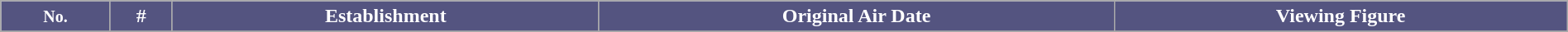<table class="wikitable plainrowheaders" style="width:100%; margin:auto;">
<tr style="color:#fff;">
<th style="background:#545480;"><small>No.</small></th>
<th style="background:#545480;">#</th>
<th style="background:#545480;">Establishment</th>
<th style="background:#545480;">Original Air Date</th>
<th style="background:#545480;">Viewing Figure</th>
</tr>
<tr>
</tr>
</table>
